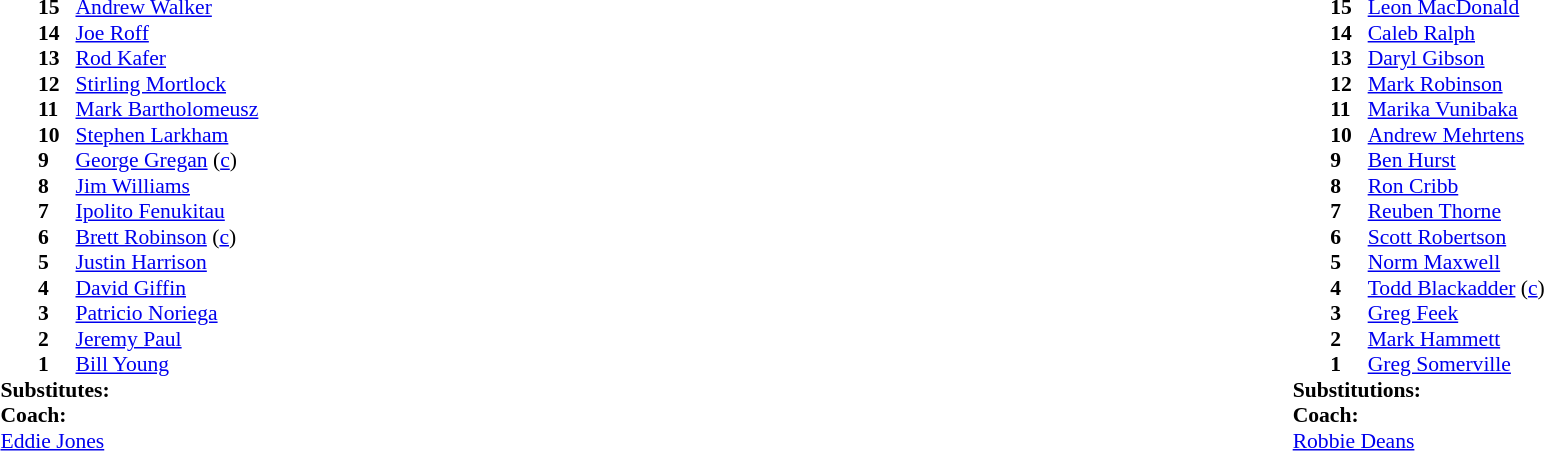<table width="100%">
<tr>
<td valign="center" width="50%"><br><table style="font-size: 90%" cellspacing="0" cellpadding="0">
<tr>
<th width="25"></th>
<th width="25"></th>
</tr>
<tr>
<td></td>
<td><strong>15</strong></td>
<td><a href='#'>Andrew Walker</a></td>
</tr>
<tr>
<td></td>
<td><strong>14</strong></td>
<td><a href='#'>Joe Roff</a></td>
</tr>
<tr>
<td></td>
<td><strong>13</strong></td>
<td><a href='#'>Rod Kafer</a></td>
</tr>
<tr>
<td></td>
<td><strong>12</strong></td>
<td><a href='#'>Stirling Mortlock</a></td>
</tr>
<tr>
<td></td>
<td><strong>11</strong></td>
<td><a href='#'>Mark Bartholomeusz</a></td>
</tr>
<tr>
<td></td>
<td><strong>10</strong></td>
<td><a href='#'>Stephen Larkham</a></td>
</tr>
<tr>
<td></td>
<td><strong>9</strong></td>
<td><a href='#'>George Gregan</a> (<a href='#'>c</a>)</td>
</tr>
<tr>
<td></td>
<td><strong>8</strong></td>
<td><a href='#'>Jim Williams</a></td>
</tr>
<tr>
<td></td>
<td><strong>7</strong></td>
<td><a href='#'>Ipolito Fenukitau</a></td>
</tr>
<tr>
<td></td>
<td><strong>6</strong></td>
<td><a href='#'>Brett Robinson</a> (<a href='#'>c</a>)</td>
</tr>
<tr>
<td></td>
<td><strong>5</strong></td>
<td><a href='#'>Justin Harrison</a></td>
</tr>
<tr>
<td></td>
<td><strong>4</strong></td>
<td><a href='#'>David Giffin</a></td>
</tr>
<tr>
<td></td>
<td><strong>3</strong></td>
<td><a href='#'>Patricio Noriega</a></td>
</tr>
<tr>
<td></td>
<td><strong>2</strong></td>
<td><a href='#'>Jeremy Paul</a></td>
</tr>
<tr>
<td></td>
<td><strong>1</strong></td>
<td><a href='#'>Bill Young</a></td>
</tr>
<tr>
<td colspan=3><strong>Substitutes:</strong></td>
</tr>
<tr>
<td></td>
<td></td>
</tr>
<tr>
<td></td>
<td></td>
</tr>
<tr>
<td></td>
<td></td>
</tr>
<tr>
<td></td>
<td></td>
</tr>
<tr>
<td></td>
<td></td>
</tr>
<tr>
<td></td>
<td></td>
</tr>
<tr>
<td></td>
<td></td>
</tr>
<tr>
<td colspan="3"><strong>Coach:</strong></td>
</tr>
<tr>
<td colspan="4"> <a href='#'>Eddie Jones</a></td>
</tr>
</table>
</td>
<td valign="center"></td>
<td valign="center" width="50%"><br><table style="font-size: 90%" cellspacing="0" cellpadding="0" align="center">
<tr>
<th width="25"></th>
<th width="25"></th>
</tr>
<tr>
<td></td>
<td><strong>15</strong></td>
<td><a href='#'>Leon MacDonald</a></td>
</tr>
<tr>
<td></td>
<td><strong>14</strong></td>
<td><a href='#'>Caleb Ralph</a></td>
</tr>
<tr>
<td></td>
<td><strong>13</strong></td>
<td><a href='#'>Daryl Gibson</a></td>
</tr>
<tr>
<td></td>
<td><strong>12</strong></td>
<td><a href='#'>Mark Robinson</a></td>
</tr>
<tr>
<td></td>
<td><strong>11</strong></td>
<td><a href='#'>Marika Vunibaka</a></td>
</tr>
<tr>
<td></td>
<td><strong>10</strong></td>
<td><a href='#'>Andrew Mehrtens</a></td>
</tr>
<tr>
<td></td>
<td><strong>9</strong></td>
<td><a href='#'>Ben Hurst</a></td>
</tr>
<tr>
<td></td>
<td><strong>8</strong></td>
<td><a href='#'>Ron Cribb</a></td>
</tr>
<tr>
<td></td>
<td><strong>7</strong></td>
<td><a href='#'>Reuben Thorne</a></td>
</tr>
<tr>
<td></td>
<td><strong>6</strong></td>
<td><a href='#'>Scott Robertson</a></td>
</tr>
<tr>
<td></td>
<td><strong>5</strong></td>
<td><a href='#'>Norm Maxwell</a></td>
</tr>
<tr>
<td></td>
<td><strong>4</strong></td>
<td><a href='#'>Todd Blackadder</a> (<a href='#'>c</a>)</td>
</tr>
<tr>
<td></td>
<td><strong>3</strong></td>
<td><a href='#'>Greg Feek</a></td>
</tr>
<tr>
<td></td>
<td><strong>2</strong></td>
<td><a href='#'>Mark Hammett</a></td>
</tr>
<tr>
<td></td>
<td><strong>1</strong></td>
<td><a href='#'>Greg Somerville</a></td>
</tr>
<tr>
<td colspan=3><strong>Substitutions:</strong></td>
</tr>
<tr>
<td></td>
<td></td>
</tr>
<tr>
<td></td>
<td></td>
</tr>
<tr>
<td></td>
<td></td>
</tr>
<tr>
<td></td>
<td></td>
</tr>
<tr>
<td></td>
<td></td>
</tr>
<tr>
<td></td>
<td></td>
</tr>
<tr>
<td></td>
<td></td>
</tr>
<tr>
<td colspan="3"><strong>Coach:</strong></td>
</tr>
<tr>
<td colspan="4"> <a href='#'>Robbie Deans</a></td>
</tr>
</table>
</td>
</tr>
</table>
